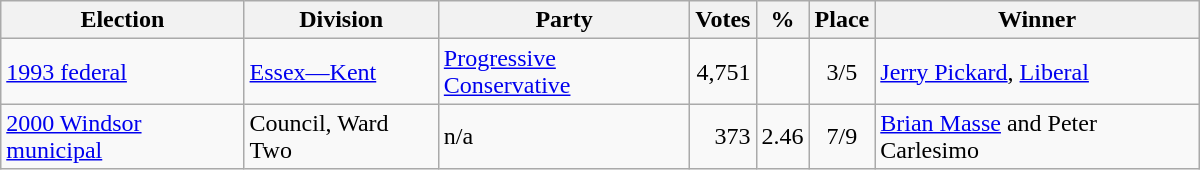<table class="wikitable" width="800">
<tr>
<th align="left">Election</th>
<th align="left">Division</th>
<th align="left">Party</th>
<th align="right">Votes</th>
<th align="right">%</th>
<th align="center">Place</th>
<th align="center">Winner</th>
</tr>
<tr>
<td align="left"><a href='#'>1993 federal</a></td>
<td align="left"><a href='#'>Essex—Kent</a></td>
<td align="left"><a href='#'>Progressive Conservative</a></td>
<td align="right">4,751</td>
<td align="right"></td>
<td align="center">3/5</td>
<td align="left"><a href='#'>Jerry Pickard</a>, <a href='#'>Liberal</a></td>
</tr>
<tr>
<td align="left"><a href='#'>2000 Windsor municipal</a></td>
<td align="left">Council, Ward Two</td>
<td align="left">n/a</td>
<td align="right">373</td>
<td align="right">2.46</td>
<td align="center">7/9</td>
<td align="left"><a href='#'>Brian Masse</a> and Peter Carlesimo</td>
</tr>
</table>
